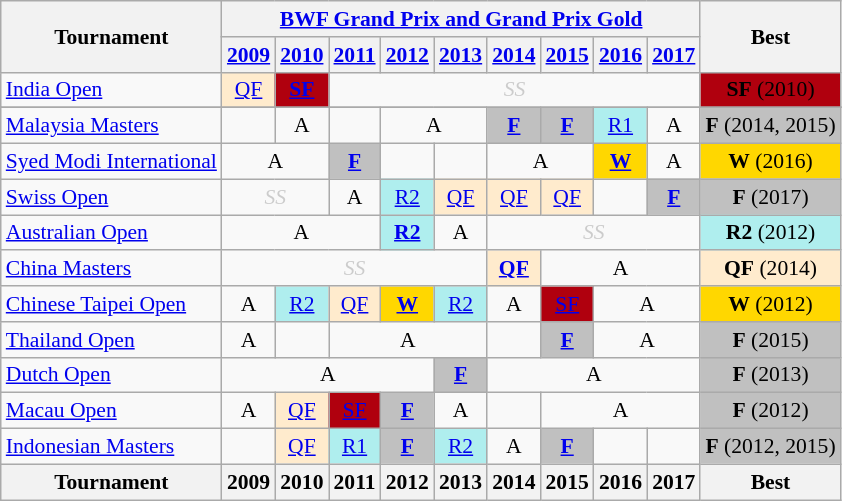<table class="wikitable" style="font-size: 90%; text-align:center">
<tr>
<th rowspan="2">Tournament</th>
<th colspan="9"><strong><a href='#'>BWF Grand Prix and Grand Prix Gold</a></strong></th>
<th rowspan="2">Best</th>
</tr>
<tr>
<th><a href='#'>2009</a></th>
<th><a href='#'>2010</a></th>
<th><a href='#'>2011</a></th>
<th><a href='#'>2012</a></th>
<th><a href='#'>2013</a></th>
<th><a href='#'>2014</a></th>
<th><a href='#'>2015</a></th>
<th><a href='#'>2016</a></th>
<th><a href='#'>2017</a></th>
</tr>
<tr>
<td align=left><a href='#'>India Open</a></td>
<td bgcolor=FFEBCD><a href='#'>QF</a></td>
<td bgcolor=Bronze><a href='#'><strong>SF</strong></a></td>
<td colspan="7" style=color:#ccc><em>SS</em></td>
<td bgcolor=Bronze><strong>SF</strong> (2010)</td>
</tr>
<tr>
</tr>
<tr>
<td align=left><a href='#'>Malaysia Masters</a></td>
<td></td>
<td>A</td>
<td></td>
<td colspan="2">A</td>
<td bgcolor=Silver><a href='#'><strong>F</strong></a></td>
<td bgcolor=Silver><a href='#'><strong>F</strong></a></td>
<td bgcolor=AFEEEE><a href='#'>R1</a></td>
<td>A</td>
<td bgcolor=Silver><strong>F</strong> (2014, 2015)</td>
</tr>
<tr>
<td align=left><a href='#'>Syed Modi International</a></td>
<td colspan="2">A</td>
<td bgcolor=Silver><a href='#'><strong>F</strong></a></td>
<td></td>
<td></td>
<td colspan="2">A</td>
<td bgcolor=Gold><a href='#'><strong>W</strong></a></td>
<td>A</td>
<td bgcolor=Gold><strong>W</strong> (2016)</td>
</tr>
<tr>
<td align=left><a href='#'>Swiss Open</a></td>
<td colspan="2" style=color:#ccc><em>SS</em></td>
<td>A</td>
<td bgcolor=AFEEEE><a href='#'>R2</a></td>
<td bgcolor=FFEBCD><a href='#'>QF</a></td>
<td bgcolor=FFEBCD><a href='#'>QF</a></td>
<td bgcolor=FFEBCD><a href='#'>QF</a></td>
<td></td>
<td bgcolor=Silver><a href='#'><strong>F</strong></a></td>
<td bgcolor=Silver><strong>F</strong> (2017)</td>
</tr>
<tr>
<td align=left><a href='#'>Australian Open</a></td>
<td colspan="3">A</td>
<td bgcolor=AFEEEE><a href='#'><strong>R2</strong></a></td>
<td>A</td>
<td colspan="4" style=color:#ccc><em>SS</em></td>
<td bgcolor=AFEEEE><strong>R2</strong> (2012)</td>
</tr>
<tr>
<td align=left><a href='#'>China Masters</a></td>
<td colspan="5" style=color:#ccc><em>SS</em></td>
<td bgcolor=FFEBCD><a href='#'><strong>QF</strong></a></td>
<td colspan="3">A</td>
<td bgcolor=FFEBCD><strong>QF</strong> (2014)</td>
</tr>
<tr>
<td align=left><a href='#'>Chinese Taipei Open</a></td>
<td>A</td>
<td bgcolor=AFEEEE><a href='#'>R2</a></td>
<td bgcolor=ffebcd><a href='#'>QF</a></td>
<td bgcolor=Gold><a href='#'><strong>W</strong></a></td>
<td bgcolor=AFEEEE><a href='#'>R2</a></td>
<td>A</td>
<td bgcolor=Bronze><a href='#'>SF</a></td>
<td colspan="2">A</td>
<td bgcolor=Gold><strong>W</strong> (2012)</td>
</tr>
<tr>
<td align=left><a href='#'>Thailand Open</a></td>
<td>A</td>
<td></td>
<td colspan="3">A</td>
<td></td>
<td bgcolor=Silver><a href='#'><strong>F</strong></a></td>
<td colspan="2">A</td>
<td bgcolor=Silver><strong>F</strong> (2015)</td>
</tr>
<tr>
<td align=left><a href='#'>Dutch Open</a></td>
<td colspan="4">A</td>
<td bgcolor=Silver><a href='#'><strong>F</strong></a></td>
<td colspan="4">A</td>
<td bgcolor=Silver><strong>F</strong> (2013)</td>
</tr>
<tr>
<td align=left><a href='#'>Macau Open</a></td>
<td>A</td>
<td bgcolor=FFEBCD><a href='#'>QF</a></td>
<td bgcolor=Bronze><a href='#'>SF</a></td>
<td bgcolor=Silver><a href='#'><strong>F</strong></a></td>
<td>A</td>
<td></td>
<td colspan="3">A</td>
<td bgcolor=Silver><strong>F</strong> (2012)</td>
</tr>
<tr>
<td align=left><a href='#'>Indonesian Masters</a></td>
<td></td>
<td bgcolor=FFEBCD><a href='#'>QF</a></td>
<td bgcolor=AFEEEE><a href='#'>R1</a></td>
<td bgcolor=Silver><a href='#'><strong>F</strong></a></td>
<td bgcolor=AFEEEE><a href='#'>R2</a></td>
<td>A</td>
<td bgcolor=Silver><a href='#'><strong>F</strong></a></td>
<td></td>
<td></td>
<td bgcolor=Silver><strong>F</strong> (2012, 2015)</td>
</tr>
<tr>
<th>Tournament</th>
<th>2009</th>
<th>2010</th>
<th>2011</th>
<th>2012</th>
<th>2013</th>
<th>2014</th>
<th>2015</th>
<th>2016</th>
<th>2017</th>
<th>Best</th>
</tr>
</table>
